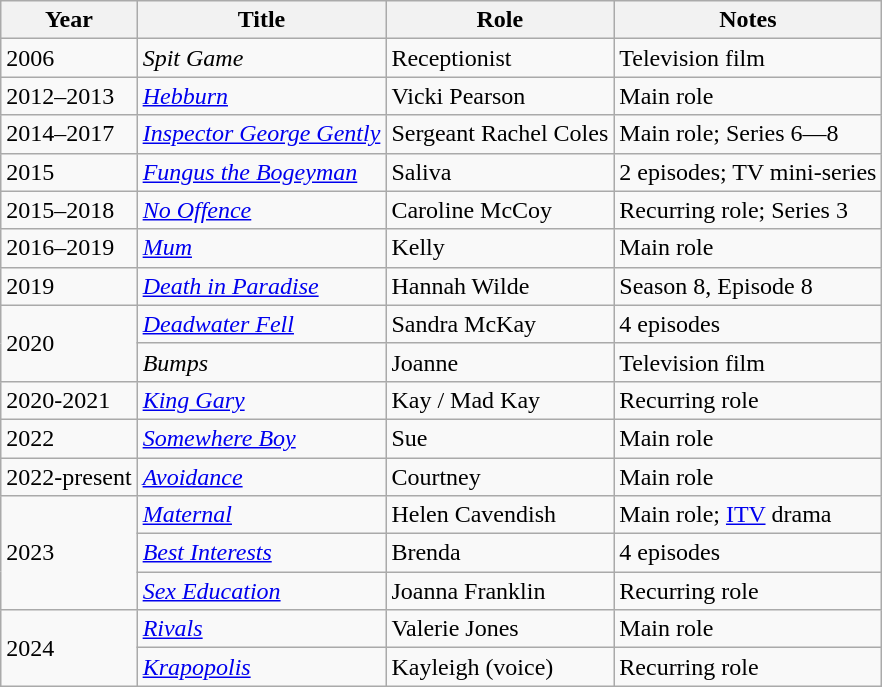<table class="wikitable sortable">
<tr>
<th>Year</th>
<th>Title</th>
<th>Role</th>
<th>Notes</th>
</tr>
<tr>
<td>2006</td>
<td><em>Spit Game</em></td>
<td>Receptionist</td>
<td>Television film</td>
</tr>
<tr>
<td>2012–2013</td>
<td><em><a href='#'>Hebburn</a></em></td>
<td>Vicki Pearson</td>
<td>Main role</td>
</tr>
<tr>
<td>2014–2017</td>
<td><em><a href='#'>Inspector George Gently</a></em></td>
<td>Sergeant Rachel Coles</td>
<td>Main role; Series 6—8</td>
</tr>
<tr>
<td>2015</td>
<td><em><a href='#'>Fungus the Bogeyman</a></em></td>
<td>Saliva</td>
<td>2 episodes; TV mini-series</td>
</tr>
<tr>
<td>2015–2018</td>
<td><em><a href='#'>No Offence</a></em></td>
<td>Caroline McCoy</td>
<td>Recurring role; Series 3</td>
</tr>
<tr>
<td>2016–2019</td>
<td><em><a href='#'>Mum</a></em></td>
<td>Kelly</td>
<td>Main role</td>
</tr>
<tr>
<td>2019</td>
<td><em><a href='#'>Death in Paradise</a></em></td>
<td>Hannah Wilde</td>
<td>Season 8, Episode 8</td>
</tr>
<tr>
<td rowspan="2">2020</td>
<td><em><a href='#'>Deadwater Fell</a></em></td>
<td>Sandra McKay</td>
<td>4 episodes</td>
</tr>
<tr>
<td><em>Bumps</em></td>
<td>Joanne</td>
<td>Television film</td>
</tr>
<tr>
<td>2020-2021</td>
<td><em><a href='#'>King Gary</a></em></td>
<td>Kay / Mad Kay</td>
<td>Recurring role</td>
</tr>
<tr>
<td>2022</td>
<td><em><a href='#'>Somewhere Boy</a></em></td>
<td>Sue</td>
<td>Main role</td>
</tr>
<tr>
<td>2022-present</td>
<td><em><a href='#'>Avoidance</a></em></td>
<td>Courtney</td>
<td>Main role</td>
</tr>
<tr>
<td rowspan="3">2023</td>
<td><em><a href='#'>Maternal</a></em></td>
<td>Helen Cavendish</td>
<td>Main role; <a href='#'>ITV</a> drama</td>
</tr>
<tr>
<td><em><a href='#'>Best Interests</a></em></td>
<td>Brenda</td>
<td>4 episodes</td>
</tr>
<tr>
<td><em><a href='#'>Sex Education</a></em></td>
<td>Joanna Franklin</td>
<td>Recurring role</td>
</tr>
<tr>
<td rowspan="2">2024</td>
<td><em><a href='#'>Rivals</a></em></td>
<td>Valerie Jones</td>
<td>Main role</td>
</tr>
<tr>
<td><em><a href='#'>Krapopolis</a></em></td>
<td>Kayleigh (voice)</td>
<td>Recurring role</td>
</tr>
</table>
